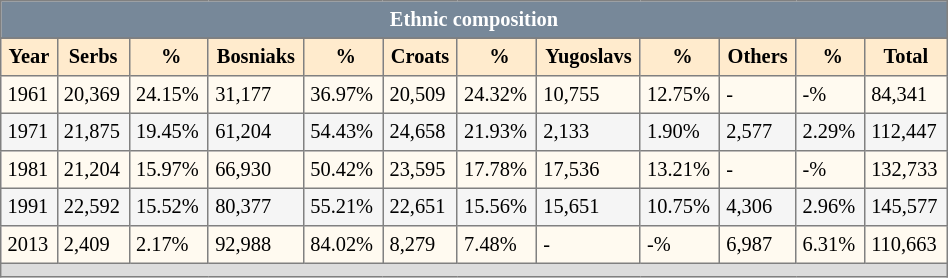<table border="2" cellspacing="0" cellpadding="4" rules="all" width="50%" style="clear:all; margin:6px 0 0em 0em; border-style: solid; border-width: 1px; border-collapse:collapse; font-size:85%; empty-cells:show" class="mw-collapsible mw-collapsed">
<tr>
<td colspan="14" align=center style="background:#778899; color:white"><strong>Ethnic composition</strong></td>
</tr>
<tr>
</tr>
<tr bgcolor="#FFEBCD">
<th>Year</th>
<th>Serbs</th>
<th> %</th>
<th>Bosniaks</th>
<th> %</th>
<th>Croats</th>
<th> %</th>
<th>Yugoslavs</th>
<th> %</th>
<th>Others</th>
<th> %</th>
<th>Total</th>
</tr>
<tr bgcolor="#fffaf0">
<td>1961</td>
<td>20,369</td>
<td>24.15%</td>
<td>31,177</td>
<td>36.97%</td>
<td>20,509</td>
<td>24.32%</td>
<td>10,755</td>
<td>12.75%</td>
<td>-</td>
<td>-%</td>
<td>84,341</td>
</tr>
<tr bgcolor="#f5f5f5">
<td>1971</td>
<td>21,875</td>
<td>19.45%</td>
<td>61,204</td>
<td>54.43%</td>
<td>24,658</td>
<td>21.93%</td>
<td>2,133</td>
<td>1.90%</td>
<td>2,577</td>
<td>2.29%</td>
<td>112,447</td>
</tr>
<tr bgcolor="#fffaf0">
<td>1981</td>
<td>21,204</td>
<td>15.97%</td>
<td>66,930</td>
<td>50.42%</td>
<td>23,595</td>
<td>17.78%</td>
<td>17,536</td>
<td>13.21%</td>
<td>-</td>
<td>-%</td>
<td>132,733</td>
</tr>
<tr bgcolor="#f5f5f5">
<td>1991</td>
<td>22,592</td>
<td>15.52%</td>
<td>80,377</td>
<td>55.21%</td>
<td>22,651</td>
<td>15.56%</td>
<td>15,651</td>
<td>10.75%</td>
<td>4,306</td>
<td>2.96%</td>
<td>145,577</td>
</tr>
<tr bgcolor="#fffaf0">
<td>2013</td>
<td>2,409</td>
<td>2.17%</td>
<td>92,988</td>
<td>84.02%</td>
<td>8,279</td>
<td>7.48%</td>
<td>-</td>
<td>-%</td>
<td>6,987</td>
<td>6.31%</td>
<td>110,663</td>
</tr>
<tr>
<td colspan="14" align=center style="background:#dcdcdc;"></td>
</tr>
</table>
